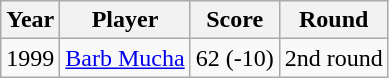<table class="wikitable">
<tr>
<th>Year</th>
<th>Player</th>
<th>Score</th>
<th>Round</th>
</tr>
<tr>
<td>1999</td>
<td><a href='#'>Barb Mucha</a></td>
<td>62 (-10)</td>
<td>2nd round</td>
</tr>
</table>
